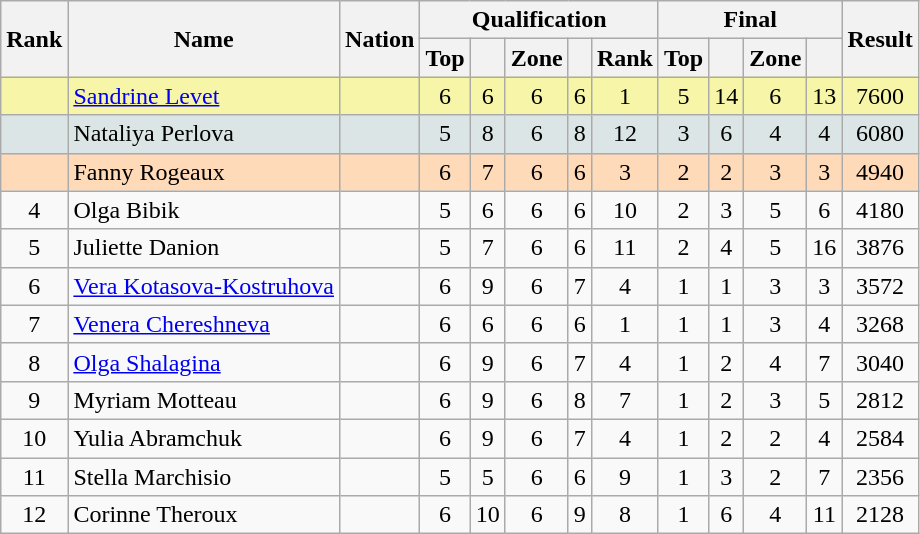<table class="wikitable sortable" style="text-align:center">
<tr>
<th rowspan="2">Rank</th>
<th rowspan="2">Name</th>
<th rowspan="2">Nation</th>
<th colspan="5">Qualification</th>
<th colspan="4">Final</th>
<th rowspan="2">Result</th>
</tr>
<tr>
<th>Top</th>
<th></th>
<th>Zone</th>
<th></th>
<th>Rank</th>
<th>Top</th>
<th></th>
<th>Zone</th>
<th></th>
</tr>
<tr bgcolor="#F7F6A8">
<td></td>
<td align="left"><a href='#'>Sandrine Levet</a></td>
<td align="left"></td>
<td>6</td>
<td>6</td>
<td>6</td>
<td>6</td>
<td>1</td>
<td>5</td>
<td>14</td>
<td>6</td>
<td>13</td>
<td>7600</td>
</tr>
<tr bgcolor="#DCE5E5">
<td></td>
<td align="left">Nataliya Perlova</td>
<td align="left"></td>
<td>5</td>
<td>8</td>
<td>6</td>
<td>8</td>
<td>12</td>
<td>3</td>
<td>6</td>
<td>4</td>
<td>4</td>
<td>6080</td>
</tr>
<tr bgcolor="#FFDAB9">
<td></td>
<td align="left">Fanny Rogeaux</td>
<td align="left"></td>
<td>6</td>
<td>7</td>
<td>6</td>
<td>6</td>
<td>3</td>
<td>2</td>
<td>2</td>
<td>3</td>
<td>3</td>
<td>4940</td>
</tr>
<tr>
<td align="center">4</td>
<td align="left">Olga Bibik</td>
<td align="left"></td>
<td>5</td>
<td>6</td>
<td>6</td>
<td>6</td>
<td>10</td>
<td>2</td>
<td>3</td>
<td>5</td>
<td>6</td>
<td>4180</td>
</tr>
<tr>
<td align="center">5</td>
<td align="left">Juliette Danion</td>
<td align="left"></td>
<td>5</td>
<td>7</td>
<td>6</td>
<td>6</td>
<td>11</td>
<td>2</td>
<td>4</td>
<td>5</td>
<td>16</td>
<td>3876</td>
</tr>
<tr>
<td align="center">6</td>
<td align="left"><a href='#'>Vera Kotasova-Kostruhova</a></td>
<td align="left"></td>
<td>6</td>
<td>9</td>
<td>6</td>
<td>7</td>
<td>4</td>
<td>1</td>
<td>1</td>
<td>3</td>
<td>3</td>
<td>3572</td>
</tr>
<tr>
<td align="center">7</td>
<td align="left"><a href='#'>Venera Chereshneva</a></td>
<td align="left"></td>
<td>6</td>
<td>6</td>
<td>6</td>
<td>6</td>
<td>1</td>
<td>1</td>
<td>1</td>
<td>3</td>
<td>4</td>
<td>3268</td>
</tr>
<tr>
<td align="center">8</td>
<td align="left"><a href='#'>Olga Shalagina</a></td>
<td align="left"></td>
<td>6</td>
<td>9</td>
<td>6</td>
<td>7</td>
<td>4</td>
<td>1</td>
<td>2</td>
<td>4</td>
<td>7</td>
<td>3040</td>
</tr>
<tr>
<td>9</td>
<td align="left">Myriam Motteau</td>
<td align="left"></td>
<td>6</td>
<td>9</td>
<td>6</td>
<td>8</td>
<td>7</td>
<td>1</td>
<td>2</td>
<td>3</td>
<td>5</td>
<td>2812</td>
</tr>
<tr>
<td>10</td>
<td align="left">Yulia Abramchuk</td>
<td align="left"></td>
<td>6</td>
<td>9</td>
<td>6</td>
<td>7</td>
<td>4</td>
<td>1</td>
<td>2</td>
<td>2</td>
<td>4</td>
<td>2584</td>
</tr>
<tr>
<td>11</td>
<td align="left">Stella Marchisio</td>
<td align="left"></td>
<td>5</td>
<td>5</td>
<td>6</td>
<td>6</td>
<td>9</td>
<td>1</td>
<td>3</td>
<td>2</td>
<td>7</td>
<td>2356</td>
</tr>
<tr>
<td>12</td>
<td align="left">Corinne Theroux</td>
<td align="left"></td>
<td>6</td>
<td>10</td>
<td>6</td>
<td>9</td>
<td>8</td>
<td>1</td>
<td>6</td>
<td>4</td>
<td>11</td>
<td>2128</td>
</tr>
</table>
